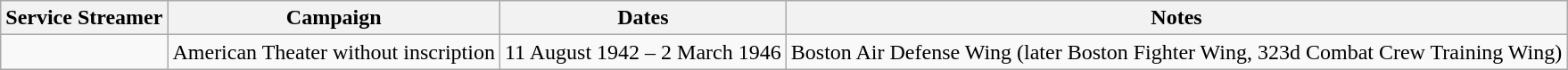<table class="wikitable">
<tr>
<th>Service Streamer</th>
<th>Campaign</th>
<th>Dates</th>
<th>Notes</th>
</tr>
<tr>
<td></td>
<td>American Theater without inscription</td>
<td>11 August 1942 – 2 March 1946</td>
<td>Boston Air Defense Wing (later Boston Fighter Wing, 323d Combat Crew Training Wing)</td>
</tr>
</table>
